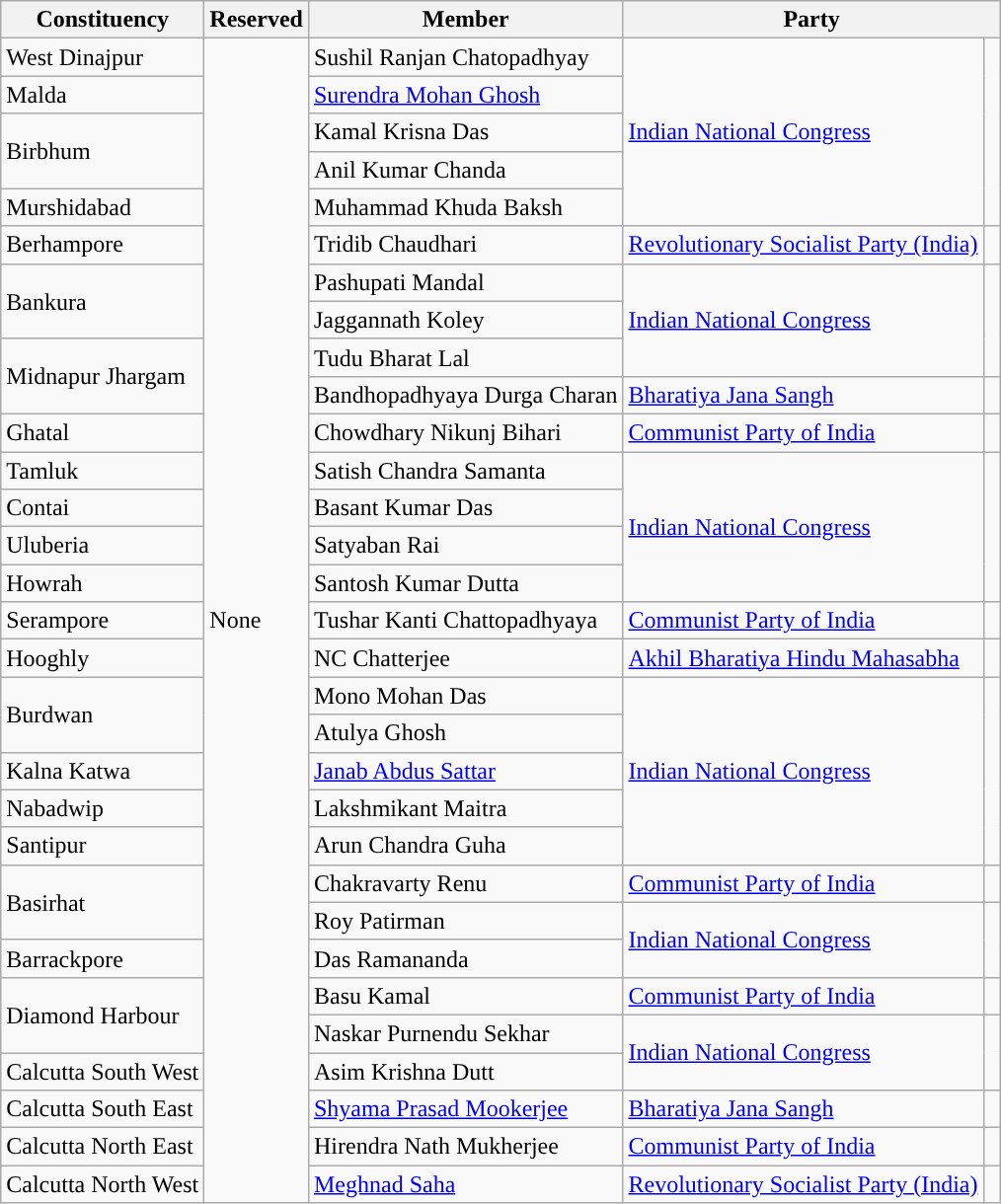<table class="wikitable sortable">
<tr>
<th>Constituency</th>
<th>Reserved</th>
<th>Member</th>
<th colspan=2>Party</th>
</tr>
<tr>
<td>West Dinajpur</td>
<td rowspan=31>None</td>
<td>Sushil Ranjan Chatopadhyay</td>
<td rowspan=5><a href='#'>Indian National Congress</a></td>
<td rowspan=5 width="4px" style="background-color: "></td>
</tr>
<tr>
<td>Malda</td>
<td><a href='#'>Surendra Mohan Ghosh</a></td>
</tr>
<tr>
<td rowspan=2>Birbhum</td>
<td>Kamal Krisna Das</td>
</tr>
<tr>
<td>Anil Kumar Chanda</td>
</tr>
<tr>
<td>Murshidabad</td>
<td>Muhammad Khuda Baksh</td>
</tr>
<tr>
<td>Berhampore</td>
<td>Tridib Chaudhari</td>
<td><a href='#'>Revolutionary Socialist Party (India)</a></td>
<td width="4px" style="background-color: "></td>
</tr>
<tr>
<td rowspan=2>Bankura</td>
<td>Pashupati Mandal</td>
<td rowspan=3><a href='#'>Indian National Congress</a></td>
<td rowspan=3 width="4px" style="background-color: "></td>
</tr>
<tr>
<td>Jaggannath Koley</td>
</tr>
<tr>
<td rowspan=2>Midnapur Jhargam</td>
<td>Tudu Bharat Lal</td>
</tr>
<tr>
<td>Bandhopadhyaya Durga Charan</td>
<td><a href='#'>Bharatiya Jana Sangh</a></td>
<td width="4px" style="background-color: "></td>
</tr>
<tr>
<td>Ghatal</td>
<td>Chowdhary Nikunj Bihari</td>
<td><a href='#'>Communist Party of India</a></td>
<td width="4px" style="background-color: "></td>
</tr>
<tr>
<td>Tamluk</td>
<td>Satish Chandra Samanta</td>
<td rowspan=4><a href='#'>Indian National Congress</a></td>
<td rowspan=4 width="4px" style="background-color: "></td>
</tr>
<tr>
<td>Contai</td>
<td>Basant Kumar Das</td>
</tr>
<tr>
<td>Uluberia</td>
<td>Satyaban Rai</td>
</tr>
<tr>
<td>Howrah</td>
<td>Santosh Kumar Dutta</td>
</tr>
<tr>
<td>Serampore</td>
<td>Tushar Kanti Chattopadhyaya</td>
<td><a href='#'>Communist Party of India</a></td>
<td width="4px" style="background-color: "></td>
</tr>
<tr>
<td>Hooghly</td>
<td>NC Chatterjee</td>
<td><a href='#'>Akhil Bharatiya Hindu Mahasabha</a></td>
<td width="4px" style="background-color: "></td>
</tr>
<tr>
<td rowspan=2>Burdwan</td>
<td>Mono Mohan Das</td>
<td rowspan=5><a href='#'>Indian National Congress</a></td>
<td rowspan=5 width="4px" style="background-color: "></td>
</tr>
<tr>
<td>Atulya Ghosh</td>
</tr>
<tr>
<td>Kalna Katwa</td>
<td><a href='#'>Janab Abdus Sattar</a></td>
</tr>
<tr>
<td>Nabadwip</td>
<td>Lakshmikant Maitra</td>
</tr>
<tr>
<td>Santipur</td>
<td>Arun Chandra Guha</td>
</tr>
<tr>
<td rowspan=2>Basirhat</td>
<td>Chakravarty Renu</td>
<td><a href='#'>Communist Party of India</a></td>
<td width="4px" style="background-color: "></td>
</tr>
<tr>
<td>Roy Patirman</td>
<td rowspan=2><a href='#'>Indian National Congress</a></td>
<td rowspan=2 width="4px" style="background-color: "></td>
</tr>
<tr>
<td>Barrackpore</td>
<td>Das Ramananda</td>
</tr>
<tr>
<td rowspan=2>Diamond Harbour</td>
<td>Basu Kamal</td>
<td><a href='#'>Communist Party of India</a></td>
<td width="4px" style="background-color: "></td>
</tr>
<tr>
<td>Naskar Purnendu Sekhar</td>
<td rowspan=2><a href='#'>Indian National Congress</a></td>
<td rowspan=2 width="4px" style="background-color: "></td>
</tr>
<tr>
<td>Calcutta South West</td>
<td>Asim Krishna Dutt</td>
</tr>
<tr>
<td>Calcutta South East</td>
<td><a href='#'>Shyama Prasad Mookerjee</a></td>
<td><a href='#'>Bharatiya Jana Sangh</a></td>
<td width="4px" style="background-color: "></td>
</tr>
<tr>
<td>Calcutta North East</td>
<td>Hirendra Nath Mukherjee</td>
<td><a href='#'>Communist Party of India</a></td>
<td width="4px" style="background-color: "></td>
</tr>
<tr>
<td>Calcutta North West</td>
<td><a href='#'>Meghnad Saha</a></td>
<td><a href='#'>Revolutionary Socialist Party (India)</a></td>
<td width="4px" style="background-color: "></td>
</tr>
</table>
